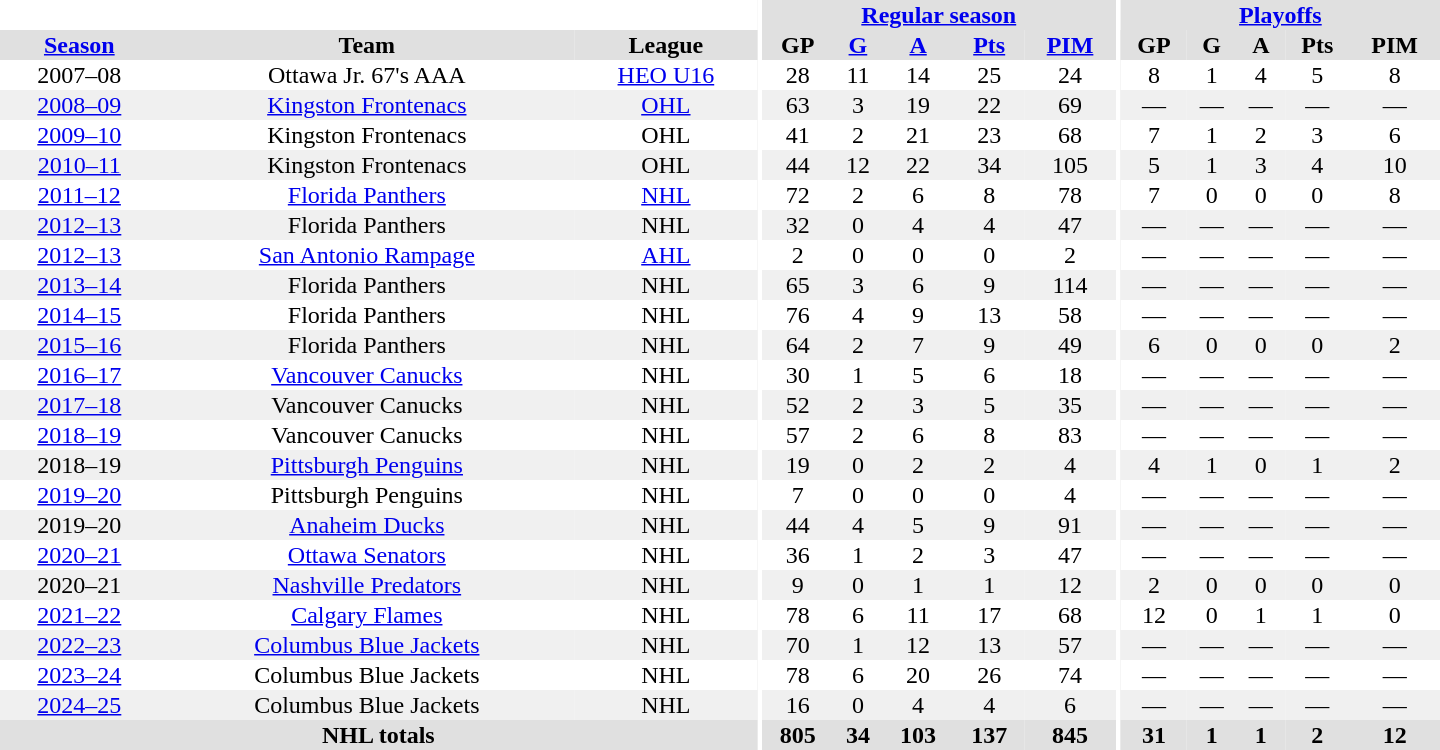<table border="0" cellpadding="1" cellspacing="0" style="text-align:center; width:60em">
<tr bgcolor="#e0e0e0">
<th colspan="3"  bgcolor="#ffffff"></th>
<th rowspan="99" bgcolor="#ffffff"></th>
<th colspan="5"><a href='#'>Regular season</a></th>
<th rowspan="99" bgcolor="#ffffff"></th>
<th colspan="5"><a href='#'>Playoffs</a></th>
</tr>
<tr bgcolor="#e0e0e0">
<th><a href='#'>Season</a></th>
<th>Team</th>
<th>League</th>
<th>GP</th>
<th><a href='#'>G</a></th>
<th><a href='#'>A</a></th>
<th><a href='#'>Pts</a></th>
<th><a href='#'>PIM</a></th>
<th>GP</th>
<th>G</th>
<th>A</th>
<th>Pts</th>
<th>PIM</th>
</tr>
<tr>
<td 2007–08 OEMHL season>2007–08</td>
<td>Ottawa Jr. 67's AAA</td>
<td><a href='#'>HEO U16</a></td>
<td>28</td>
<td>11</td>
<td>14</td>
<td>25</td>
<td>24</td>
<td>8</td>
<td>1</td>
<td>4</td>
<td>5</td>
<td>8</td>
</tr>
<tr bgcolor="#f0f0f0">
<td><a href='#'>2008–09</a></td>
<td><a href='#'>Kingston Frontenacs</a></td>
<td><a href='#'>OHL</a></td>
<td>63</td>
<td>3</td>
<td>19</td>
<td>22</td>
<td>69</td>
<td>—</td>
<td>—</td>
<td>—</td>
<td>—</td>
<td>—</td>
</tr>
<tr>
<td><a href='#'>2009–10</a></td>
<td>Kingston Frontenacs</td>
<td>OHL</td>
<td>41</td>
<td>2</td>
<td>21</td>
<td>23</td>
<td>68</td>
<td>7</td>
<td>1</td>
<td>2</td>
<td>3</td>
<td>6</td>
</tr>
<tr bgcolor="#f0f0f0">
<td><a href='#'>2010–11</a></td>
<td>Kingston Frontenacs</td>
<td>OHL</td>
<td>44</td>
<td>12</td>
<td>22</td>
<td>34</td>
<td>105</td>
<td>5</td>
<td>1</td>
<td>3</td>
<td>4</td>
<td>10</td>
</tr>
<tr>
<td><a href='#'>2011–12</a></td>
<td><a href='#'>Florida Panthers</a></td>
<td><a href='#'>NHL</a></td>
<td>72</td>
<td>2</td>
<td>6</td>
<td>8</td>
<td>78</td>
<td>7</td>
<td>0</td>
<td>0</td>
<td>0</td>
<td>8</td>
</tr>
<tr bgcolor="#f0f0f0">
<td><a href='#'>2012–13</a></td>
<td>Florida Panthers</td>
<td>NHL</td>
<td>32</td>
<td>0</td>
<td>4</td>
<td>4</td>
<td>47</td>
<td>—</td>
<td>—</td>
<td>—</td>
<td>—</td>
<td>—</td>
</tr>
<tr>
<td><a href='#'>2012–13</a></td>
<td><a href='#'>San Antonio Rampage</a></td>
<td><a href='#'>AHL</a></td>
<td>2</td>
<td>0</td>
<td>0</td>
<td>0</td>
<td>2</td>
<td>—</td>
<td>—</td>
<td>—</td>
<td>—</td>
<td>—</td>
</tr>
<tr bgcolor="#f0f0f0">
<td><a href='#'>2013–14</a></td>
<td>Florida Panthers</td>
<td>NHL</td>
<td>65</td>
<td>3</td>
<td>6</td>
<td>9</td>
<td>114</td>
<td>—</td>
<td>—</td>
<td>—</td>
<td>—</td>
<td>—</td>
</tr>
<tr>
<td><a href='#'>2014–15</a></td>
<td>Florida Panthers</td>
<td>NHL</td>
<td>76</td>
<td>4</td>
<td>9</td>
<td>13</td>
<td>58</td>
<td>—</td>
<td>—</td>
<td>—</td>
<td>—</td>
<td>—</td>
</tr>
<tr bgcolor="#f0f0f0">
<td><a href='#'>2015–16</a></td>
<td>Florida Panthers</td>
<td>NHL</td>
<td>64</td>
<td>2</td>
<td>7</td>
<td>9</td>
<td>49</td>
<td>6</td>
<td>0</td>
<td>0</td>
<td>0</td>
<td>2</td>
</tr>
<tr>
<td><a href='#'>2016–17</a></td>
<td><a href='#'>Vancouver Canucks</a></td>
<td>NHL</td>
<td>30</td>
<td>1</td>
<td>5</td>
<td>6</td>
<td>18</td>
<td>—</td>
<td>—</td>
<td>—</td>
<td>—</td>
<td>—</td>
</tr>
<tr bgcolor="#f0f0f0">
<td><a href='#'>2017–18</a></td>
<td>Vancouver Canucks</td>
<td>NHL</td>
<td>52</td>
<td>2</td>
<td>3</td>
<td>5</td>
<td>35</td>
<td>—</td>
<td>—</td>
<td>—</td>
<td>—</td>
<td>—</td>
</tr>
<tr>
<td><a href='#'>2018–19</a></td>
<td>Vancouver Canucks</td>
<td>NHL</td>
<td>57</td>
<td>2</td>
<td>6</td>
<td>8</td>
<td>83</td>
<td>—</td>
<td>—</td>
<td>—</td>
<td>—</td>
<td>—</td>
</tr>
<tr bgcolor="#f0f0f0">
<td>2018–19</td>
<td><a href='#'>Pittsburgh Penguins</a></td>
<td>NHL</td>
<td>19</td>
<td>0</td>
<td>2</td>
<td>2</td>
<td>4</td>
<td>4</td>
<td>1</td>
<td>0</td>
<td>1</td>
<td>2</td>
</tr>
<tr>
<td><a href='#'>2019–20</a></td>
<td>Pittsburgh Penguins</td>
<td>NHL</td>
<td>7</td>
<td>0</td>
<td>0</td>
<td>0</td>
<td>4</td>
<td>—</td>
<td>—</td>
<td>—</td>
<td>—</td>
<td>—</td>
</tr>
<tr bgcolor="#f0f0f0">
<td>2019–20</td>
<td><a href='#'>Anaheim Ducks</a></td>
<td>NHL</td>
<td>44</td>
<td>4</td>
<td>5</td>
<td>9</td>
<td>91</td>
<td>—</td>
<td>—</td>
<td>—</td>
<td>—</td>
<td>—</td>
</tr>
<tr>
<td><a href='#'>2020–21</a></td>
<td><a href='#'>Ottawa Senators</a></td>
<td>NHL</td>
<td>36</td>
<td>1</td>
<td>2</td>
<td>3</td>
<td>47</td>
<td>—</td>
<td>—</td>
<td>—</td>
<td>—</td>
<td>—</td>
</tr>
<tr bgcolor="#f0f0f0">
<td>2020–21</td>
<td><a href='#'>Nashville Predators</a></td>
<td>NHL</td>
<td>9</td>
<td>0</td>
<td>1</td>
<td>1</td>
<td>12</td>
<td>2</td>
<td>0</td>
<td>0</td>
<td>0</td>
<td>0</td>
</tr>
<tr>
<td><a href='#'>2021–22</a></td>
<td><a href='#'>Calgary Flames</a></td>
<td>NHL</td>
<td>78</td>
<td>6</td>
<td>11</td>
<td>17</td>
<td>68</td>
<td>12</td>
<td>0</td>
<td>1</td>
<td>1</td>
<td>0</td>
</tr>
<tr bgcolor="#f0f0f0">
<td><a href='#'>2022–23</a></td>
<td><a href='#'>Columbus Blue Jackets</a></td>
<td>NHL</td>
<td>70</td>
<td>1</td>
<td>12</td>
<td>13</td>
<td>57</td>
<td>—</td>
<td>—</td>
<td>—</td>
<td>—</td>
<td>—</td>
</tr>
<tr>
<td><a href='#'>2023–24</a></td>
<td>Columbus Blue Jackets</td>
<td>NHL</td>
<td>78</td>
<td>6</td>
<td>20</td>
<td>26</td>
<td>74</td>
<td>—</td>
<td>—</td>
<td>—</td>
<td>—</td>
<td>—</td>
</tr>
<tr bgcolor="#f0f0f0">
<td><a href='#'>2024–25</a></td>
<td>Columbus Blue Jackets</td>
<td>NHL</td>
<td>16</td>
<td>0</td>
<td>4</td>
<td>4</td>
<td>6</td>
<td>—</td>
<td>—</td>
<td>—</td>
<td>—</td>
<td>—</td>
</tr>
<tr bgcolor="#e0e0e0">
<th colspan="3">NHL totals</th>
<th>805</th>
<th>34</th>
<th>103</th>
<th>137</th>
<th>845</th>
<th>31</th>
<th>1</th>
<th>1</th>
<th>2</th>
<th>12</th>
</tr>
</table>
